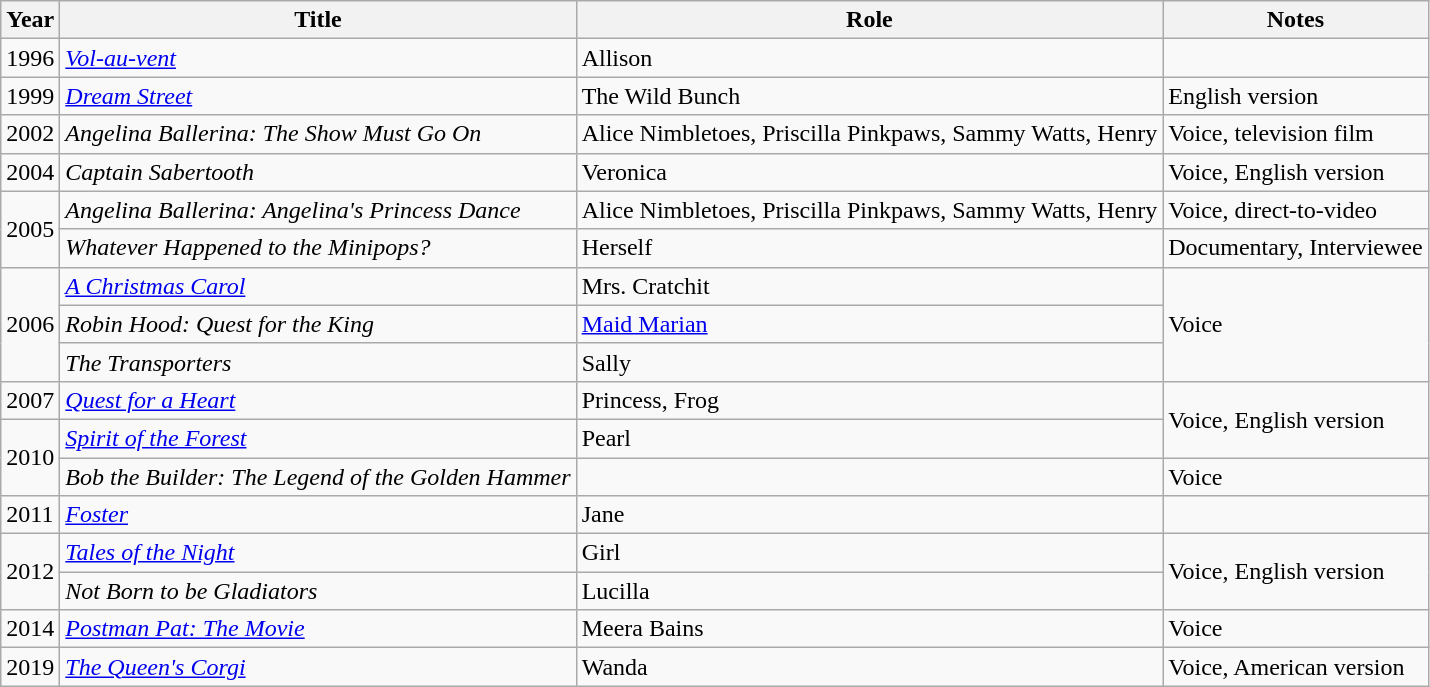<table class="wikitable sortable">
<tr>
<th>Year</th>
<th>Title</th>
<th>Role</th>
<th>Notes</th>
</tr>
<tr>
<td>1996</td>
<td><em><a href='#'>Vol-au-vent</a></em></td>
<td>Allison</td>
<td></td>
</tr>
<tr>
<td>1999</td>
<td><em><a href='#'>Dream Street</a></em></td>
<td>The Wild Bunch</td>
<td>English version</td>
</tr>
<tr>
<td>2002</td>
<td><em>Angelina Ballerina: The Show Must Go On</em></td>
<td>Alice Nimbletoes, Priscilla Pinkpaws, Sammy Watts, Henry</td>
<td>Voice, television film</td>
</tr>
<tr>
<td>2004</td>
<td><em>Captain Sabertooth</em></td>
<td>Veronica</td>
<td>Voice, English version</td>
</tr>
<tr>
<td rowspan="2">2005</td>
<td><em>Angelina Ballerina: Angelina's Princess Dance</em></td>
<td>Alice Nimbletoes, Priscilla Pinkpaws, Sammy Watts, Henry</td>
<td>Voice, direct-to-video</td>
</tr>
<tr>
<td><em>Whatever Happened to the Minipops?</em></td>
<td>Herself</td>
<td>Documentary, Interviewee</td>
</tr>
<tr>
<td rowspan="3">2006</td>
<td><em><a href='#'>A Christmas Carol</a></em></td>
<td>Mrs. Cratchit</td>
<td rowspan="3">Voice</td>
</tr>
<tr>
<td><em>Robin Hood: Quest for the King</em></td>
<td><a href='#'>Maid Marian</a></td>
</tr>
<tr>
<td><em>The Transporters</em></td>
<td>Sally</td>
</tr>
<tr>
<td>2007</td>
<td><em><a href='#'>Quest for a Heart</a></em></td>
<td>Princess, Frog</td>
<td rowspan="2">Voice, English version</td>
</tr>
<tr>
<td rowspan="2">2010</td>
<td><em><a href='#'>Spirit of the Forest</a></em></td>
<td>Pearl</td>
</tr>
<tr>
<td><em>Bob the Builder: The Legend of the Golden Hammer</em></td>
<td></td>
<td>Voice</td>
</tr>
<tr>
<td>2011</td>
<td><em><a href='#'>Foster</a></em></td>
<td>Jane</td>
<td></td>
</tr>
<tr>
<td rowspan="2">2012</td>
<td><em><a href='#'>Tales of the Night</a></em></td>
<td>Girl</td>
<td rowspan="2">Voice, English version</td>
</tr>
<tr>
<td><em>Not Born to be Gladiators</em></td>
<td>Lucilla</td>
</tr>
<tr>
<td>2014</td>
<td><em><a href='#'>Postman Pat: The Movie</a></em></td>
<td>Meera Bains</td>
<td>Voice</td>
</tr>
<tr>
<td>2019</td>
<td><em><a href='#'>The Queen's Corgi</a></em></td>
<td>Wanda</td>
<td>Voice, American version</td>
</tr>
</table>
